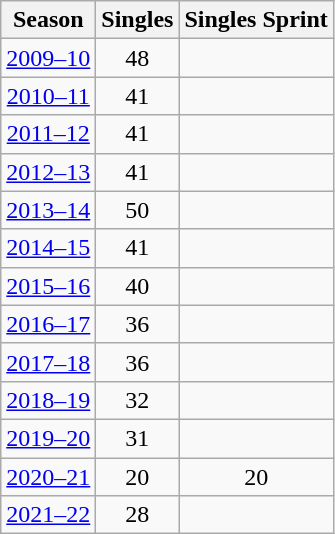<table class="wikitable" style="text-align:center;">
<tr>
<th>Season</th>
<th>Singles</th>
<th>Singles Sprint</th>
</tr>
<tr>
<td><a href='#'>2009–10</a></td>
<td>48</td>
<td></td>
</tr>
<tr>
<td><a href='#'>2010–11</a></td>
<td>41</td>
<td></td>
</tr>
<tr>
<td><a href='#'>2011–12</a></td>
<td>41</td>
<td></td>
</tr>
<tr>
<td><a href='#'>2012–13</a></td>
<td>41</td>
<td></td>
</tr>
<tr>
<td><a href='#'>2013–14</a></td>
<td>50</td>
<td></td>
</tr>
<tr>
<td><a href='#'>2014–15</a></td>
<td>41</td>
<td></td>
</tr>
<tr>
<td><a href='#'>2015–16</a></td>
<td>40</td>
<td></td>
</tr>
<tr>
<td><a href='#'>2016–17</a></td>
<td>36</td>
<td></td>
</tr>
<tr>
<td><a href='#'>2017–18</a></td>
<td>36</td>
<td></td>
</tr>
<tr>
<td><a href='#'>2018–19</a></td>
<td>32</td>
<td></td>
</tr>
<tr>
<td><a href='#'>2019–20</a></td>
<td>31</td>
<td></td>
</tr>
<tr>
<td><a href='#'>2020–21</a></td>
<td>20</td>
<td>20</td>
</tr>
<tr>
<td><a href='#'>2021–22</a></td>
<td>28</td>
<td></td>
</tr>
</table>
